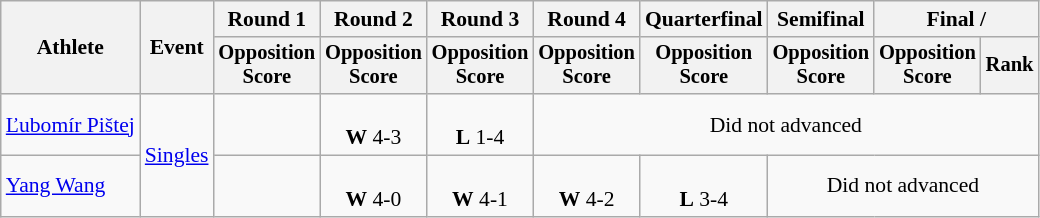<table class=wikitable style="font-size:90%">
<tr>
<th rowspan=2>Athlete</th>
<th rowspan=2>Event</th>
<th>Round 1</th>
<th>Round 2</th>
<th>Round 3</th>
<th>Round 4</th>
<th>Quarterfinal</th>
<th>Semifinal</th>
<th colspan=2>Final / </th>
</tr>
<tr style="font-size:95%">
<th>Opposition<br>Score</th>
<th>Opposition<br>Score</th>
<th>Opposition<br>Score</th>
<th>Opposition<br>Score</th>
<th>Opposition<br>Score</th>
<th>Opposition<br>Score</th>
<th>Opposition<br>Score</th>
<th>Rank</th>
</tr>
<tr align=center>
<td align=left><a href='#'>Ľubomír Pištej</a></td>
<td align=left rowspan=2><a href='#'>Singles</a></td>
<td></td>
<td> <br><strong>W</strong> 4-3</td>
<td> <br><strong>L</strong> 1-4</td>
<td colspan=5>Did not advanced</td>
</tr>
<tr align=center>
<td align=left><a href='#'>Yang Wang</a></td>
<td></td>
<td> <br><strong>W</strong> 4-0</td>
<td> <br><strong>W</strong> 4-1</td>
<td> <br><strong>W</strong> 4-2</td>
<td> <br><strong>L</strong> 3-4</td>
<td colspan=3>Did not advanced</td>
</tr>
</table>
